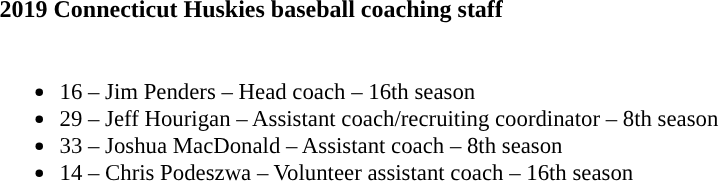<table class="toccolours" style="text-align: left;">
<tr>
<th colspan="9">2019 Connecticut Huskies baseball coaching staff</th>
</tr>
<tr>
<td style="font-size: 95%;" valign="top"><br><ul><li>16 – Jim Penders – Head coach – 16th season</li><li>29 – Jeff Hourigan – Assistant coach/recruiting coordinator – 8th season</li><li>33 – Joshua MacDonald – Assistant coach – 8th season</li><li>14 – Chris Podeszwa – Volunteer assistant coach – 16th season</li></ul></td>
</tr>
</table>
